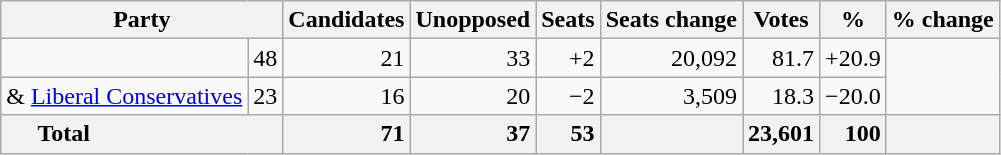<table class="wikitable sortable">
<tr>
<th colspan=2>Party</th>
<th>Candidates</th>
<th>Unopposed</th>
<th>Seats</th>
<th>Seats change</th>
<th>Votes</th>
<th>%</th>
<th>% change</th>
</tr>
<tr>
<td></td>
<td align=right>48</td>
<td align=right>21</td>
<td align=right>33</td>
<td align=right>+2</td>
<td align=right>20,092</td>
<td align=right>81.7</td>
<td align=right>+20.9</td>
</tr>
<tr>
<td> & <a href='#'>Liberal Conservatives</a></td>
<td align=right>23</td>
<td align=right>16</td>
<td align=right>20</td>
<td align=right>−2</td>
<td align=right>3,509</td>
<td align=right>18.3</td>
<td align=right>−20.0</td>
</tr>
<tr class="sortbottom" style="font-weight: bold; text-align: right; background: #f2f2f2;">
<th colspan="2" style="padding-left: 1.5em; text-align: left;">Total</th>
<td align=right>71</td>
<td align=right>37</td>
<td align=right>53</td>
<td align=right></td>
<td align=right>23,601</td>
<td align=right>100</td>
<td align=right></td>
</tr>
</table>
